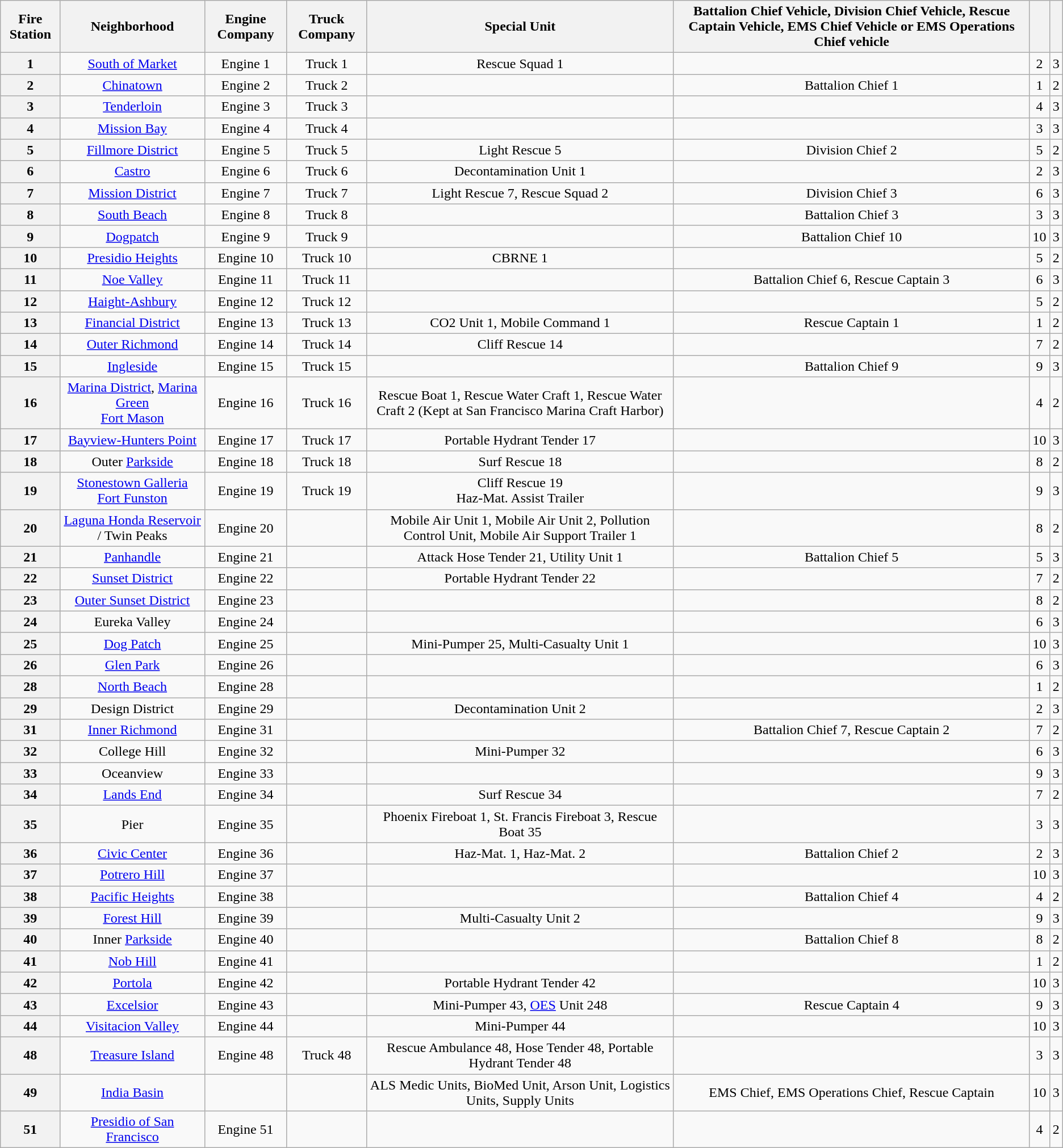<table class="wikitable" style="text-align:center;">
<tr>
<th>Fire Station</th>
<th>Neighborhood</th>
<th>Engine Company</th>
<th>Truck Company</th>
<th>Special Unit</th>
<th>Battalion Chief Vehicle, Division Chief Vehicle, Rescue Captain Vehicle, EMS Chief Vehicle or EMS Operations Chief vehicle</th>
<th></th>
<th></th>
</tr>
<tr>
<th>1</th>
<td><a href='#'>South of Market</a></td>
<td>Engine 1</td>
<td>Truck 1</td>
<td>Rescue Squad 1</td>
<td></td>
<td>2</td>
<td>3</td>
</tr>
<tr>
<th>2</th>
<td><a href='#'>Chinatown</a></td>
<td>Engine 2</td>
<td>Truck 2</td>
<td></td>
<td>Battalion Chief 1</td>
<td>1</td>
<td>2</td>
</tr>
<tr>
<th>3</th>
<td><a href='#'>Tenderloin</a></td>
<td>Engine 3</td>
<td>Truck 3</td>
<td></td>
<td></td>
<td>4</td>
<td>3</td>
</tr>
<tr>
<th>4</th>
<td><a href='#'>Mission Bay</a></td>
<td>Engine 4</td>
<td>Truck 4</td>
<td></td>
<td></td>
<td>3</td>
<td>3</td>
</tr>
<tr>
<th>5</th>
<td><a href='#'>Fillmore District</a></td>
<td>Engine 5</td>
<td>Truck 5</td>
<td>Light Rescue 5</td>
<td>Division Chief 2</td>
<td>5</td>
<td>2</td>
</tr>
<tr>
<th>6</th>
<td><a href='#'>Castro</a></td>
<td>Engine 6</td>
<td>Truck 6</td>
<td>Decontamination Unit 1</td>
<td></td>
<td>2</td>
<td>3</td>
</tr>
<tr>
<th>7</th>
<td><a href='#'>Mission District</a></td>
<td>Engine 7</td>
<td>Truck 7</td>
<td>Light Rescue 7, Rescue Squad 2</td>
<td>Division Chief 3</td>
<td>6</td>
<td>3</td>
</tr>
<tr>
<th>8</th>
<td><a href='#'>South Beach</a></td>
<td>Engine 8</td>
<td>Truck 8</td>
<td></td>
<td>Battalion Chief 3</td>
<td>3</td>
<td>3</td>
</tr>
<tr>
<th>9</th>
<td><a href='#'>Dogpatch</a></td>
<td>Engine 9</td>
<td>Truck 9</td>
<td></td>
<td>Battalion Chief 10</td>
<td>10</td>
<td>3</td>
</tr>
<tr>
<th>10</th>
<td><a href='#'>Presidio Heights</a></td>
<td>Engine 10</td>
<td>Truck 10</td>
<td>CBRNE 1</td>
<td></td>
<td>5</td>
<td>2</td>
</tr>
<tr>
<th>11</th>
<td><a href='#'>Noe Valley</a></td>
<td>Engine 11</td>
<td>Truck 11</td>
<td></td>
<td>Battalion Chief 6, Rescue Captain 3</td>
<td>6</td>
<td>3</td>
</tr>
<tr>
<th>12</th>
<td><a href='#'>Haight-Ashbury</a></td>
<td>Engine 12</td>
<td>Truck 12</td>
<td></td>
<td></td>
<td>5</td>
<td>2</td>
</tr>
<tr>
<th>13</th>
<td><a href='#'>Financial District</a></td>
<td>Engine 13</td>
<td>Truck 13</td>
<td>CO2 Unit 1, Mobile Command 1</td>
<td>Rescue Captain 1</td>
<td>1</td>
<td>2</td>
</tr>
<tr>
<th>14</th>
<td><a href='#'>Outer Richmond</a></td>
<td>Engine 14</td>
<td>Truck 14</td>
<td>Cliff Rescue 14</td>
<td></td>
<td>7</td>
<td>2</td>
</tr>
<tr>
<th>15</th>
<td><a href='#'>Ingleside</a></td>
<td>Engine 15</td>
<td>Truck 15</td>
<td></td>
<td>Battalion Chief 9</td>
<td>9</td>
<td>3</td>
</tr>
<tr>
<th>16</th>
<td><a href='#'>Marina District</a>, <a href='#'>Marina Green</a><br><a href='#'>Fort Mason</a></td>
<td>Engine 16</td>
<td>Truck 16</td>
<td>Rescue Boat 1, Rescue Water Craft 1, Rescue Water Craft 2 (Kept at San Francisco Marina Craft Harbor)</td>
<td></td>
<td>4</td>
<td>2</td>
</tr>
<tr>
<th>17</th>
<td><a href='#'>Bayview-Hunters Point</a></td>
<td>Engine 17</td>
<td>Truck 17</td>
<td>Portable Hydrant Tender 17</td>
<td></td>
<td>10</td>
<td>3</td>
</tr>
<tr>
<th>18</th>
<td>Outer <a href='#'>Parkside</a></td>
<td>Engine 18</td>
<td>Truck 18</td>
<td>Surf Rescue 18</td>
<td></td>
<td>8</td>
<td>2</td>
</tr>
<tr>
<th>19</th>
<td><a href='#'>Stonestown Galleria</a><br><a href='#'>Fort Funston</a></td>
<td>Engine 19</td>
<td>Truck 19</td>
<td>Cliff Rescue 19<br>Haz-Mat. Assist Trailer</td>
<td></td>
<td>9</td>
<td>3</td>
</tr>
<tr>
<th>20</th>
<td><a href='#'>Laguna Honda Reservoir</a> / Twin Peaks</td>
<td>Engine 20</td>
<td></td>
<td>Mobile Air Unit 1, Mobile Air Unit 2, Pollution Control Unit, Mobile Air Support Trailer 1</td>
<td></td>
<td>8</td>
<td>2</td>
</tr>
<tr>
<th>21</th>
<td><a href='#'>Panhandle</a></td>
<td>Engine 21</td>
<td></td>
<td>Attack Hose Tender 21, Utility Unit 1</td>
<td>Battalion Chief 5</td>
<td>5</td>
<td>3</td>
</tr>
<tr>
<th>22</th>
<td><a href='#'>Sunset District</a></td>
<td>Engine 22</td>
<td></td>
<td>Portable Hydrant Tender 22</td>
<td></td>
<td>7</td>
<td>2</td>
</tr>
<tr>
<th>23</th>
<td><a href='#'>Outer Sunset District</a></td>
<td>Engine 23</td>
<td></td>
<td></td>
<td></td>
<td>8</td>
<td>2</td>
</tr>
<tr>
<th>24</th>
<td>Eureka Valley</td>
<td>Engine 24</td>
<td></td>
<td></td>
<td></td>
<td>6</td>
<td>3</td>
</tr>
<tr>
<th>25</th>
<td><a href='#'>Dog Patch</a></td>
<td>Engine 25</td>
<td></td>
<td>Mini-Pumper 25, Multi-Casualty Unit 1</td>
<td></td>
<td>10</td>
<td>3</td>
</tr>
<tr>
<th>26</th>
<td><a href='#'>Glen Park</a></td>
<td>Engine 26</td>
<td></td>
<td></td>
<td></td>
<td>6</td>
<td>3</td>
</tr>
<tr>
<th>28</th>
<td><a href='#'>North Beach</a></td>
<td>Engine 28</td>
<td></td>
<td></td>
<td></td>
<td>1</td>
<td>2</td>
</tr>
<tr>
<th>29</th>
<td>Design District</td>
<td>Engine 29</td>
<td></td>
<td>Decontamination Unit 2</td>
<td></td>
<td>2</td>
<td>3</td>
</tr>
<tr>
<th>31</th>
<td><a href='#'>Inner Richmond</a></td>
<td>Engine 31</td>
<td></td>
<td></td>
<td>Battalion Chief 7, Rescue Captain 2</td>
<td>7</td>
<td>2</td>
</tr>
<tr>
<th>32</th>
<td>College Hill</td>
<td>Engine 32</td>
<td></td>
<td>Mini-Pumper 32</td>
<td></td>
<td>6</td>
<td>3</td>
</tr>
<tr>
<th>33</th>
<td>Oceanview</td>
<td>Engine 33</td>
<td></td>
<td></td>
<td></td>
<td>9</td>
<td>3</td>
</tr>
<tr>
<th>34</th>
<td><a href='#'>Lands End</a></td>
<td>Engine 34</td>
<td></td>
<td>Surf Rescue 34</td>
<td></td>
<td>7</td>
<td>2</td>
</tr>
<tr>
<th>35</th>
<td>Pier </td>
<td>Engine 35</td>
<td></td>
<td>Phoenix Fireboat 1, St. Francis Fireboat 3, Rescue Boat 35</td>
<td></td>
<td>3</td>
<td>3</td>
</tr>
<tr>
<th>36</th>
<td><a href='#'>Civic Center</a></td>
<td>Engine 36</td>
<td></td>
<td>Haz-Mat. 1, Haz-Mat. 2</td>
<td>Battalion Chief 2</td>
<td>2</td>
<td>3</td>
</tr>
<tr>
<th>37</th>
<td><a href='#'>Potrero Hill</a></td>
<td>Engine 37</td>
<td></td>
<td></td>
<td></td>
<td>10</td>
<td>3</td>
</tr>
<tr>
<th>38</th>
<td><a href='#'>Pacific Heights</a></td>
<td>Engine 38</td>
<td></td>
<td></td>
<td>Battalion Chief 4</td>
<td>4</td>
<td>2</td>
</tr>
<tr>
<th>39</th>
<td><a href='#'>Forest Hill</a></td>
<td>Engine 39</td>
<td></td>
<td>Multi-Casualty Unit 2</td>
<td></td>
<td>9</td>
<td>3</td>
</tr>
<tr>
<th>40</th>
<td>Inner <a href='#'>Parkside</a></td>
<td>Engine 40</td>
<td></td>
<td></td>
<td>Battalion Chief 8</td>
<td>8</td>
<td>2</td>
</tr>
<tr>
<th>41</th>
<td><a href='#'>Nob Hill</a></td>
<td>Engine 41</td>
<td></td>
<td></td>
<td></td>
<td>1</td>
<td>2</td>
</tr>
<tr>
<th>42</th>
<td><a href='#'>Portola</a></td>
<td>Engine 42</td>
<td></td>
<td>Portable Hydrant Tender 42</td>
<td></td>
<td>10</td>
<td>3</td>
</tr>
<tr>
<th>43</th>
<td><a href='#'>Excelsior</a></td>
<td>Engine 43</td>
<td></td>
<td>Mini-Pumper 43, <a href='#'>OES</a> Unit 248</td>
<td>Rescue Captain 4</td>
<td>9</td>
<td>3</td>
</tr>
<tr>
<th>44</th>
<td><a href='#'>Visitacion Valley</a></td>
<td>Engine 44</td>
<td></td>
<td>Mini-Pumper 44</td>
<td></td>
<td>10</td>
<td>3</td>
</tr>
<tr>
<th>48</th>
<td><a href='#'>Treasure Island</a></td>
<td>Engine 48</td>
<td>Truck 48</td>
<td>Rescue Ambulance 48, Hose Tender 48, Portable Hydrant Tender 48</td>
<td></td>
<td>3</td>
<td>3</td>
</tr>
<tr>
<th>49</th>
<td><a href='#'>India Basin</a></td>
<td></td>
<td></td>
<td>ALS Medic Units, BioMed Unit, Arson Unit, Logistics Units, Supply Units</td>
<td>EMS Chief, EMS Operations Chief, Rescue Captain</td>
<td>10</td>
<td>3</td>
</tr>
<tr>
<th>51</th>
<td><a href='#'>Presidio of San Francisco</a></td>
<td>Engine 51</td>
<td></td>
<td></td>
<td></td>
<td>4</td>
<td>2</td>
</tr>
</table>
